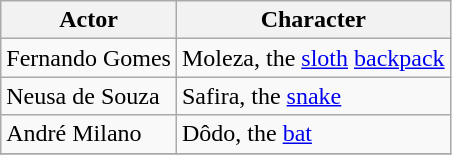<table class="wikitable sortable">
<tr>
<th>Actor</th>
<th>Character</th>
</tr>
<tr>
<td>Fernando Gomes</td>
<td>Moleza, the <a href='#'>sloth</a> <a href='#'>backpack</a></td>
</tr>
<tr>
<td>Neusa de Souza</td>
<td>Safira, the <a href='#'>snake</a></td>
</tr>
<tr>
<td>André Milano</td>
<td>Dôdo, the <a href='#'>bat</a></td>
</tr>
<tr>
</tr>
</table>
